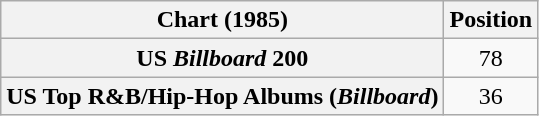<table class="wikitable sortable plainrowheaders" style="text-align:center">
<tr>
<th scope="col">Chart (1985)</th>
<th scope="col">Position</th>
</tr>
<tr>
<th scope="row">US <em>Billboard</em> 200</th>
<td>78</td>
</tr>
<tr>
<th scope="row">US Top R&B/Hip-Hop Albums (<em>Billboard</em>)</th>
<td>36</td>
</tr>
</table>
